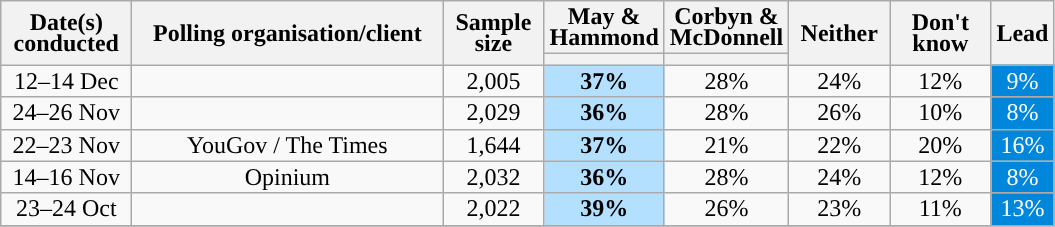<table class="wikitable sortable" style="text-align:center;line-height:14px">
<tr>
<th style="width:80px;" rowspan="2">Date(s)<br>conducted</th>
<th style="width:200px;" rowspan="2">Polling organisation/client</th>
<th style="width:60px;" rowspan="2">Sample size</th>
<th style="width:60px;" class="unsortable">May & Hammond</th>
<th style="width:60px;" class="unsortable">Corbyn & McDonnell</th>
<th style="width:60px;" rowspan="2" class="unsortable">Neither</th>
<th style="width:60px;" rowspan="2" class="unsortable">Don't know</th>
<th class="unsortable" style="width:20px;" rowspan="2">Lead</th>
</tr>
<tr>
<th class="unsortable" style="color:inherit;background:"></th>
<th class="unsortable" style="color:inherit;background:"></th>
</tr>
<tr>
<td>12–14 Dec</td>
<td></td>
<td>2,005</td>
<td style="background:#B3E0FF"><strong>37%</strong></td>
<td>28%</td>
<td>24%</td>
<td>12%</td>
<td style="background:#0087DC; color:white;">9%</td>
</tr>
<tr>
<td>24–26 Nov</td>
<td></td>
<td>2,029</td>
<td style="background:#B3E0FF"><strong>36%</strong></td>
<td>28%</td>
<td>26%</td>
<td>10%</td>
<td style="background:#0087DC; color:white;">8%</td>
</tr>
<tr>
<td>22–23 Nov</td>
<td>YouGov / The Times</td>
<td>1,644</td>
<td style="background:#B3E0FF"><strong>37%</strong></td>
<td>21%</td>
<td>22%</td>
<td>20%</td>
<td style="background:#0087DC; color:white;">16%</td>
</tr>
<tr>
<td>14–16 Nov</td>
<td>Opinium</td>
<td>2,032</td>
<td style="background:#B3E0FF"><strong>36%</strong></td>
<td>28%</td>
<td>24%</td>
<td>12%</td>
<td style="background:#0087DC; color:white;">8%</td>
</tr>
<tr>
<td>23–24 Oct</td>
<td></td>
<td>2,022</td>
<td style="background:#B3E0FF"><strong>39%</strong></td>
<td>26%</td>
<td>23%</td>
<td>11%</td>
<td style="background:#0087DC; color:white;">13%</td>
</tr>
<tr>
</tr>
</table>
